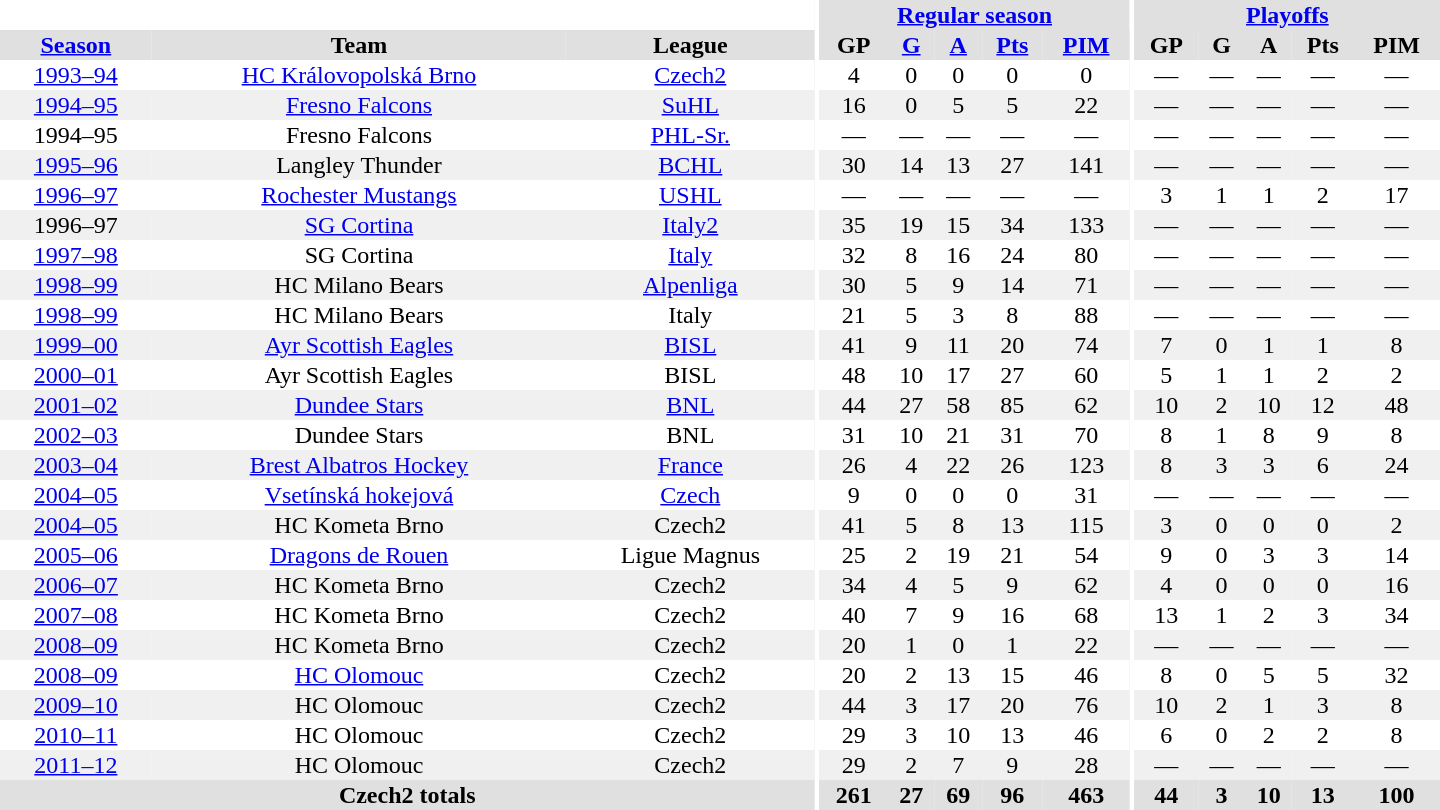<table border="0" cellpadding="1" cellspacing="0" style="text-align:center; width:60em">
<tr bgcolor="#e0e0e0">
<th colspan="3" bgcolor="#ffffff"></th>
<th rowspan="99" bgcolor="#ffffff"></th>
<th colspan="5"><a href='#'>Regular season</a></th>
<th rowspan="99" bgcolor="#ffffff"></th>
<th colspan="5"><a href='#'>Playoffs</a></th>
</tr>
<tr bgcolor="#e0e0e0">
<th><a href='#'>Season</a></th>
<th>Team</th>
<th>League</th>
<th>GP</th>
<th><a href='#'>G</a></th>
<th><a href='#'>A</a></th>
<th><a href='#'>Pts</a></th>
<th><a href='#'>PIM</a></th>
<th>GP</th>
<th>G</th>
<th>A</th>
<th>Pts</th>
<th>PIM</th>
</tr>
<tr>
<td><a href='#'>1993–94</a></td>
<td><a href='#'>HC Královopolská Brno</a></td>
<td><a href='#'>Czech2</a></td>
<td>4</td>
<td>0</td>
<td>0</td>
<td>0</td>
<td>0</td>
<td>—</td>
<td>—</td>
<td>—</td>
<td>—</td>
<td>—</td>
</tr>
<tr bgcolor="#f0f0f0">
<td><a href='#'>1994–95</a></td>
<td><a href='#'>Fresno Falcons</a></td>
<td><a href='#'>SuHL</a></td>
<td>16</td>
<td>0</td>
<td>5</td>
<td>5</td>
<td>22</td>
<td>—</td>
<td>—</td>
<td>—</td>
<td>—</td>
<td>—</td>
</tr>
<tr>
<td>1994–95</td>
<td>Fresno Falcons</td>
<td><a href='#'>PHL-Sr.</a></td>
<td>—</td>
<td>—</td>
<td>—</td>
<td>—</td>
<td>—</td>
<td>—</td>
<td>—</td>
<td>—</td>
<td>—</td>
<td>—</td>
</tr>
<tr bgcolor="#f0f0f0">
<td><a href='#'>1995–96</a></td>
<td>Langley Thunder</td>
<td><a href='#'>BCHL</a></td>
<td>30</td>
<td>14</td>
<td>13</td>
<td>27</td>
<td>141</td>
<td>—</td>
<td>—</td>
<td>—</td>
<td>—</td>
<td>—</td>
</tr>
<tr>
<td><a href='#'>1996–97</a></td>
<td><a href='#'>Rochester Mustangs</a></td>
<td><a href='#'>USHL</a></td>
<td>—</td>
<td>—</td>
<td>—</td>
<td>—</td>
<td>—</td>
<td>3</td>
<td>1</td>
<td>1</td>
<td>2</td>
<td>17</td>
</tr>
<tr bgcolor="#f0f0f0">
<td>1996–97</td>
<td><a href='#'>SG Cortina</a></td>
<td><a href='#'>Italy2</a></td>
<td>35</td>
<td>19</td>
<td>15</td>
<td>34</td>
<td>133</td>
<td>—</td>
<td>—</td>
<td>—</td>
<td>—</td>
<td>—</td>
</tr>
<tr>
<td><a href='#'>1997–98</a></td>
<td>SG Cortina</td>
<td><a href='#'>Italy</a></td>
<td>32</td>
<td>8</td>
<td>16</td>
<td>24</td>
<td>80</td>
<td>—</td>
<td>—</td>
<td>—</td>
<td>—</td>
<td>—</td>
</tr>
<tr bgcolor="#f0f0f0">
<td><a href='#'>1998–99</a></td>
<td>HC Milano Bears</td>
<td><a href='#'>Alpenliga</a></td>
<td>30</td>
<td>5</td>
<td>9</td>
<td>14</td>
<td>71</td>
<td>—</td>
<td>—</td>
<td>—</td>
<td>—</td>
<td>—</td>
</tr>
<tr>
<td><a href='#'>1998–99</a></td>
<td>HC Milano Bears</td>
<td>Italy</td>
<td>21</td>
<td>5</td>
<td>3</td>
<td>8</td>
<td>88</td>
<td>—</td>
<td>—</td>
<td>—</td>
<td>—</td>
<td>—</td>
</tr>
<tr bgcolor="#f0f0f0">
<td><a href='#'>1999–00</a></td>
<td><a href='#'>Ayr Scottish Eagles</a></td>
<td><a href='#'>BISL</a></td>
<td>41</td>
<td>9</td>
<td>11</td>
<td>20</td>
<td>74</td>
<td>7</td>
<td>0</td>
<td>1</td>
<td>1</td>
<td>8</td>
</tr>
<tr>
<td><a href='#'>2000–01</a></td>
<td>Ayr Scottish Eagles</td>
<td>BISL</td>
<td>48</td>
<td>10</td>
<td>17</td>
<td>27</td>
<td>60</td>
<td>5</td>
<td>1</td>
<td>1</td>
<td>2</td>
<td>2</td>
</tr>
<tr bgcolor="#f0f0f0">
<td><a href='#'>2001–02</a></td>
<td><a href='#'>Dundee Stars</a></td>
<td><a href='#'>BNL</a></td>
<td>44</td>
<td>27</td>
<td>58</td>
<td>85</td>
<td>62</td>
<td>10</td>
<td>2</td>
<td>10</td>
<td>12</td>
<td>48</td>
</tr>
<tr>
<td><a href='#'>2002–03</a></td>
<td>Dundee Stars</td>
<td>BNL</td>
<td>31</td>
<td>10</td>
<td>21</td>
<td>31</td>
<td>70</td>
<td>8</td>
<td>1</td>
<td>8</td>
<td>9</td>
<td>8</td>
</tr>
<tr bgcolor="#f0f0f0">
<td><a href='#'>2003–04</a></td>
<td><a href='#'>Brest Albatros Hockey</a></td>
<td><a href='#'>France</a></td>
<td>26</td>
<td>4</td>
<td>22</td>
<td>26</td>
<td>123</td>
<td>8</td>
<td>3</td>
<td>3</td>
<td>6</td>
<td>24</td>
</tr>
<tr>
<td><a href='#'>2004–05</a></td>
<td><a href='#'>Vsetínská hokejová</a></td>
<td><a href='#'>Czech</a></td>
<td>9</td>
<td>0</td>
<td>0</td>
<td>0</td>
<td>31</td>
<td>—</td>
<td>—</td>
<td>—</td>
<td>—</td>
<td>—</td>
</tr>
<tr bgcolor="#f0f0f0">
<td><a href='#'>2004–05</a></td>
<td>HC Kometa Brno</td>
<td>Czech2</td>
<td>41</td>
<td>5</td>
<td>8</td>
<td>13</td>
<td>115</td>
<td>3</td>
<td>0</td>
<td>0</td>
<td>0</td>
<td>2</td>
</tr>
<tr>
<td><a href='#'>2005–06</a></td>
<td><a href='#'>Dragons de Rouen</a></td>
<td>Ligue Magnus</td>
<td>25</td>
<td>2</td>
<td>19</td>
<td>21</td>
<td>54</td>
<td>9</td>
<td>0</td>
<td>3</td>
<td>3</td>
<td>14</td>
</tr>
<tr bgcolor="#f0f0f0">
<td><a href='#'>2006–07</a></td>
<td>HC Kometa Brno</td>
<td>Czech2</td>
<td>34</td>
<td>4</td>
<td>5</td>
<td>9</td>
<td>62</td>
<td>4</td>
<td>0</td>
<td>0</td>
<td>0</td>
<td>16</td>
</tr>
<tr>
<td><a href='#'>2007–08</a></td>
<td>HC Kometa Brno</td>
<td>Czech2</td>
<td>40</td>
<td>7</td>
<td>9</td>
<td>16</td>
<td>68</td>
<td>13</td>
<td>1</td>
<td>2</td>
<td>3</td>
<td>34</td>
</tr>
<tr bgcolor="#f0f0f0">
<td><a href='#'>2008–09</a></td>
<td>HC Kometa Brno</td>
<td>Czech2</td>
<td>20</td>
<td>1</td>
<td>0</td>
<td>1</td>
<td>22</td>
<td>—</td>
<td>—</td>
<td>—</td>
<td>—</td>
<td>—</td>
</tr>
<tr>
<td><a href='#'>2008–09</a></td>
<td><a href='#'>HC Olomouc</a></td>
<td>Czech2</td>
<td>20</td>
<td>2</td>
<td>13</td>
<td>15</td>
<td>46</td>
<td>8</td>
<td>0</td>
<td>5</td>
<td>5</td>
<td>32</td>
</tr>
<tr bgcolor="#f0f0f0">
<td><a href='#'>2009–10</a></td>
<td>HC Olomouc</td>
<td>Czech2</td>
<td>44</td>
<td>3</td>
<td>17</td>
<td>20</td>
<td>76</td>
<td>10</td>
<td>2</td>
<td>1</td>
<td>3</td>
<td>8</td>
</tr>
<tr>
<td><a href='#'>2010–11</a></td>
<td>HC Olomouc</td>
<td>Czech2</td>
<td>29</td>
<td>3</td>
<td>10</td>
<td>13</td>
<td>46</td>
<td>6</td>
<td>0</td>
<td>2</td>
<td>2</td>
<td>8</td>
</tr>
<tr bgcolor="#f0f0f0">
<td><a href='#'>2011–12</a></td>
<td>HC Olomouc</td>
<td>Czech2</td>
<td>29</td>
<td>2</td>
<td>7</td>
<td>9</td>
<td>28</td>
<td>—</td>
<td>—</td>
<td>—</td>
<td>—</td>
<td>—</td>
</tr>
<tr>
</tr>
<tr ALIGN="center" bgcolor="#e0e0e0">
<th colspan="3">Czech2 totals</th>
<th ALIGN="center">261</th>
<th ALIGN="center">27</th>
<th ALIGN="center">69</th>
<th ALIGN="center">96</th>
<th ALIGN="center">463</th>
<th ALIGN="center">44</th>
<th ALIGN="center">3</th>
<th ALIGN="center">10</th>
<th ALIGN="center">13</th>
<th ALIGN="center">100</th>
</tr>
</table>
